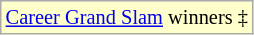<table class="wikitable" style="font-size:85%">
<tr>
<td style="background: #FFFFCC"><a href='#'>Career Grand Slam</a> winners ‡<br></td>
</tr>
</table>
